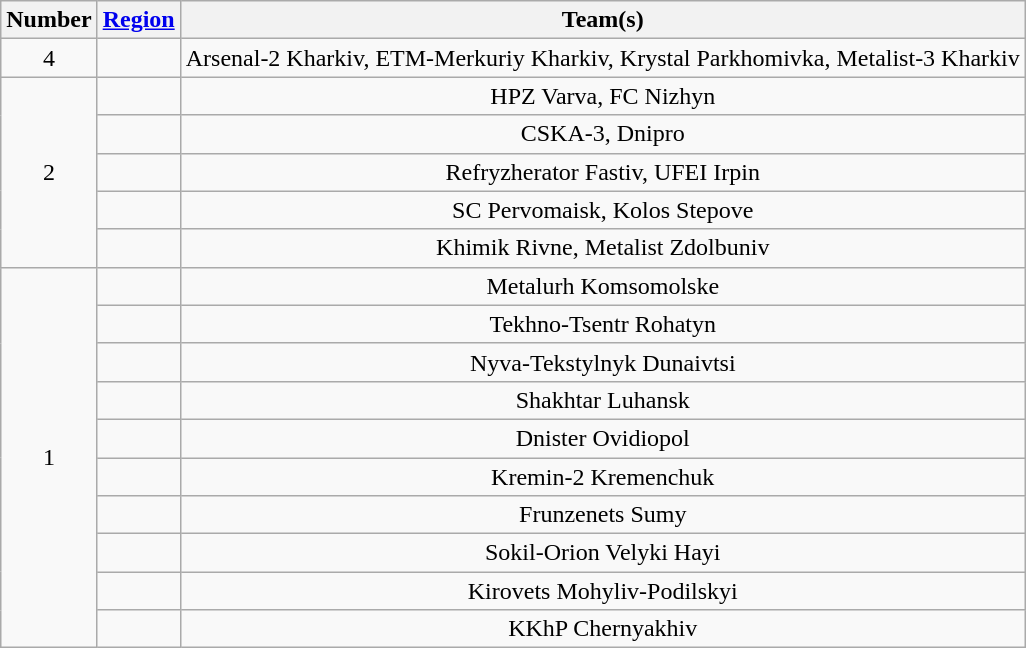<table class="wikitable" style="text-align:center">
<tr>
<th>Number</th>
<th><a href='#'>Region</a></th>
<th>Team(s)</th>
</tr>
<tr>
<td rowspan="1">4</td>
<td align="left"></td>
<td>Arsenal-2 Kharkiv, ETM-Merkuriy Kharkiv, Krystal Parkhomivka, Metalist-3 Kharkiv</td>
</tr>
<tr>
<td rowspan="5">2</td>
<td align="left"></td>
<td>HPZ Varva, FC Nizhyn</td>
</tr>
<tr>
<td align="left"></td>
<td>CSKA-3, Dnipro</td>
</tr>
<tr>
<td align="left"></td>
<td>Refryzherator Fastiv, UFEI Irpin</td>
</tr>
<tr>
<td align="left"></td>
<td>SC Pervomaisk, Kolos Stepove</td>
</tr>
<tr>
<td align="left"></td>
<td>Khimik Rivne, Metalist Zdolbuniv</td>
</tr>
<tr>
<td rowspan="16">1</td>
<td align="left"></td>
<td>Metalurh Komsomolske</td>
</tr>
<tr>
<td align="left"></td>
<td>Tekhno-Tsentr Rohatyn</td>
</tr>
<tr>
<td align="left"></td>
<td>Nyva-Tekstylnyk Dunaivtsi</td>
</tr>
<tr>
<td align="left"></td>
<td>Shakhtar Luhansk</td>
</tr>
<tr>
<td align="left"></td>
<td>Dnister Ovidiopol</td>
</tr>
<tr>
<td align="left"></td>
<td>Kremin-2 Kremenchuk</td>
</tr>
<tr>
<td align="left"></td>
<td>Frunzenets Sumy</td>
</tr>
<tr>
<td align="left"></td>
<td>Sokil-Orion Velyki Hayi</td>
</tr>
<tr>
<td align="left"></td>
<td>Kirovets Mohyliv-Podilskyi</td>
</tr>
<tr>
<td align="left"></td>
<td>KKhP Chernyakhiv</td>
</tr>
</table>
